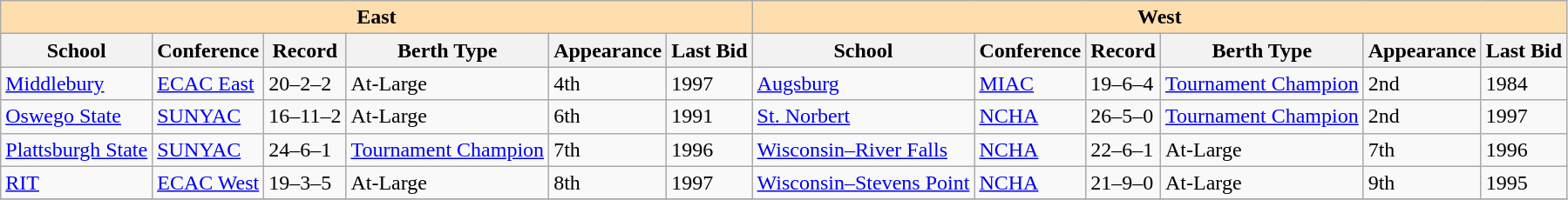<table class="wikitable">
<tr>
<th colspan="6" style="background:#ffdead;">East</th>
<th colspan="6" style="background:#ffdead;">West</th>
</tr>
<tr>
<th>School</th>
<th>Conference</th>
<th>Record</th>
<th>Berth Type</th>
<th>Appearance</th>
<th>Last Bid</th>
<th>School</th>
<th>Conference</th>
<th>Record</th>
<th>Berth Type</th>
<th>Appearance</th>
<th>Last Bid</th>
</tr>
<tr>
<td><a href='#'>Middlebury</a></td>
<td><a href='#'>ECAC East</a></td>
<td>20–2–2</td>
<td>At-Large</td>
<td>4th</td>
<td>1997</td>
<td><a href='#'>Augsburg</a></td>
<td><a href='#'>MIAC</a></td>
<td>19–6–4</td>
<td><a href='#'>Tournament Champion</a></td>
<td>2nd</td>
<td>1984</td>
</tr>
<tr>
<td><a href='#'>Oswego State</a></td>
<td><a href='#'>SUNYAC</a></td>
<td>16–11–2</td>
<td>At-Large</td>
<td>6th</td>
<td>1991</td>
<td><a href='#'>St. Norbert</a></td>
<td><a href='#'>NCHA</a></td>
<td>26–5–0</td>
<td><a href='#'>Tournament Champion</a></td>
<td>2nd</td>
<td>1997</td>
</tr>
<tr>
<td><a href='#'>Plattsburgh State</a></td>
<td><a href='#'>SUNYAC</a></td>
<td>24–6–1</td>
<td><a href='#'>Tournament Champion</a></td>
<td>7th</td>
<td>1996</td>
<td><a href='#'>Wisconsin–River Falls</a></td>
<td><a href='#'>NCHA</a></td>
<td>22–6–1</td>
<td>At-Large</td>
<td>7th</td>
<td>1996</td>
</tr>
<tr>
<td><a href='#'>RIT</a></td>
<td><a href='#'>ECAC West</a></td>
<td>19–3–5</td>
<td>At-Large</td>
<td>8th</td>
<td>1997</td>
<td><a href='#'>Wisconsin–Stevens Point</a></td>
<td><a href='#'>NCHA</a></td>
<td>21–9–0</td>
<td>At-Large</td>
<td>9th</td>
<td>1995</td>
</tr>
<tr>
</tr>
</table>
